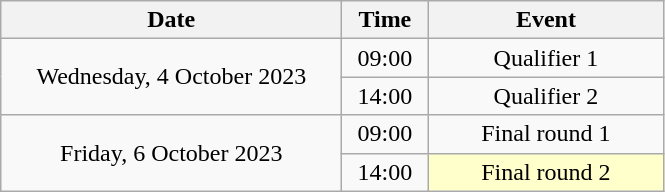<table class = "wikitable" style="text-align:center;">
<tr>
<th width=220>Date</th>
<th width=50>Time</th>
<th width=150>Event</th>
</tr>
<tr>
<td rowspan=2>Wednesday, 4 October 2023</td>
<td>09:00</td>
<td>Qualifier 1</td>
</tr>
<tr>
<td>14:00</td>
<td>Qualifier 2</td>
</tr>
<tr>
<td rowspan=2>Friday, 6 October 2023</td>
<td>09:00</td>
<td>Final round 1</td>
</tr>
<tr>
<td>14:00</td>
<td bgcolor=ffffcc>Final round 2</td>
</tr>
</table>
